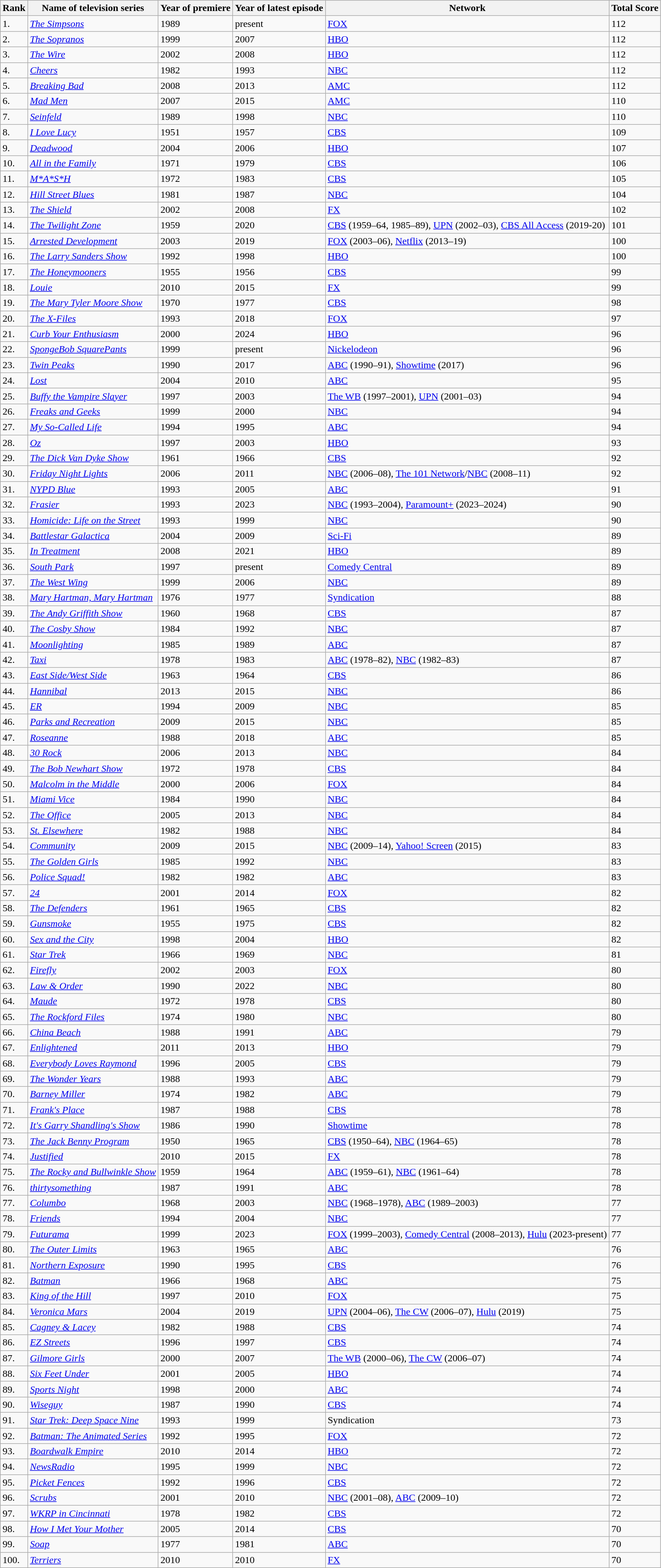<table class="wikitable sortable">
<tr>
<th>Rank</th>
<th>Name of television series</th>
<th>Year of premiere</th>
<th>Year of latest episode</th>
<th>Network</th>
<th>Total Score</th>
</tr>
<tr>
<td>1.</td>
<td><em><a href='#'>The Simpsons</a></em></td>
<td>1989</td>
<td>present</td>
<td><a href='#'>FOX</a></td>
<td>112</td>
</tr>
<tr>
<td>2.</td>
<td><em><a href='#'>The Sopranos</a></em></td>
<td>1999</td>
<td>2007</td>
<td><a href='#'>HBO</a></td>
<td>112</td>
</tr>
<tr>
<td>3.</td>
<td><em><a href='#'>The Wire</a></em></td>
<td>2002</td>
<td>2008</td>
<td><a href='#'>HBO</a></td>
<td>112</td>
</tr>
<tr>
<td>4.</td>
<td><em><a href='#'>Cheers</a></em></td>
<td>1982</td>
<td>1993</td>
<td><a href='#'>NBC</a></td>
<td>112</td>
</tr>
<tr>
<td>5.</td>
<td><em><a href='#'>Breaking Bad</a></em></td>
<td>2008</td>
<td>2013</td>
<td><a href='#'>AMC</a></td>
<td>112</td>
</tr>
<tr>
<td>6.</td>
<td><em><a href='#'>Mad Men</a></em></td>
<td>2007</td>
<td>2015</td>
<td><a href='#'>AMC</a></td>
<td>110</td>
</tr>
<tr>
<td>7.</td>
<td><em><a href='#'>Seinfeld</a></em></td>
<td>1989</td>
<td>1998</td>
<td><a href='#'>NBC</a></td>
<td>110</td>
</tr>
<tr>
<td>8.</td>
<td><em><a href='#'>I Love Lucy</a></em></td>
<td>1951</td>
<td>1957</td>
<td><a href='#'>CBS</a></td>
<td>109</td>
</tr>
<tr>
<td>9.</td>
<td><em><a href='#'>Deadwood</a></em></td>
<td>2004</td>
<td>2006</td>
<td><a href='#'>HBO</a></td>
<td>107</td>
</tr>
<tr>
<td>10.</td>
<td><em><a href='#'>All in the Family</a></em></td>
<td>1971</td>
<td>1979</td>
<td><a href='#'>CBS</a></td>
<td>106</td>
</tr>
<tr>
<td>11.</td>
<td><em><a href='#'>M*A*S*H</a></em></td>
<td>1972</td>
<td>1983</td>
<td><a href='#'>CBS</a></td>
<td>105</td>
</tr>
<tr>
<td>12.</td>
<td><em><a href='#'>Hill Street Blues</a></em></td>
<td>1981</td>
<td>1987</td>
<td><a href='#'>NBC</a></td>
<td>104</td>
</tr>
<tr>
<td>13.</td>
<td><em><a href='#'>The Shield</a></em></td>
<td>2002</td>
<td>2008</td>
<td><a href='#'>FX</a></td>
<td>102</td>
</tr>
<tr>
<td>14.</td>
<td><em><a href='#'>The Twilight Zone</a></em></td>
<td>1959</td>
<td>2020</td>
<td><a href='#'>CBS</a> (1959–64, 1985–89), <a href='#'>UPN</a> (2002–03), <a href='#'>CBS All Access</a> (2019-20)</td>
<td>101</td>
</tr>
<tr>
<td>15.</td>
<td><em><a href='#'>Arrested Development</a></em></td>
<td>2003</td>
<td>2019</td>
<td><a href='#'>FOX</a> (2003–06), <a href='#'>Netflix</a> (2013–19)</td>
<td>100</td>
</tr>
<tr>
<td>16.</td>
<td><em><a href='#'>The Larry Sanders Show</a></em></td>
<td>1992</td>
<td>1998</td>
<td><a href='#'>HBO</a></td>
<td>100</td>
</tr>
<tr>
<td>17.</td>
<td><em><a href='#'>The Honeymooners</a></em></td>
<td>1955</td>
<td>1956</td>
<td><a href='#'>CBS</a></td>
<td>99</td>
</tr>
<tr>
<td>18.</td>
<td><em><a href='#'>Louie</a></em></td>
<td>2010</td>
<td>2015</td>
<td><a href='#'>FX</a></td>
<td>99</td>
</tr>
<tr>
<td>19.</td>
<td><em><a href='#'>The Mary Tyler Moore Show</a></em></td>
<td>1970</td>
<td>1977</td>
<td><a href='#'>CBS</a></td>
<td>98</td>
</tr>
<tr>
<td>20.</td>
<td><em><a href='#'>The X-Files</a></em></td>
<td>1993</td>
<td>2018</td>
<td><a href='#'>FOX</a></td>
<td>97</td>
</tr>
<tr>
<td>21.</td>
<td><em><a href='#'>Curb Your Enthusiasm</a></em></td>
<td>2000</td>
<td>2024</td>
<td><a href='#'>HBO</a></td>
<td>96</td>
</tr>
<tr>
<td>22.</td>
<td><em><a href='#'>SpongeBob SquarePants</a></em></td>
<td>1999</td>
<td>present</td>
<td><a href='#'>Nickelodeon</a></td>
<td>96</td>
</tr>
<tr>
<td>23.</td>
<td><em><a href='#'>Twin Peaks</a></em></td>
<td>1990</td>
<td>2017</td>
<td><a href='#'>ABC</a> (1990–91), <a href='#'>Showtime</a> (2017)</td>
<td>96</td>
</tr>
<tr>
<td>24.</td>
<td><em><a href='#'>Lost</a></em></td>
<td>2004</td>
<td>2010</td>
<td><a href='#'>ABC</a></td>
<td>95</td>
</tr>
<tr>
<td>25.</td>
<td><em><a href='#'>Buffy the Vampire Slayer</a></em></td>
<td>1997</td>
<td>2003</td>
<td><a href='#'>The WB</a> (1997–2001), <a href='#'>UPN</a> (2001–03)</td>
<td>94</td>
</tr>
<tr>
<td>26.</td>
<td><em><a href='#'>Freaks and Geeks</a></em></td>
<td>1999</td>
<td>2000</td>
<td><a href='#'>NBC</a></td>
<td>94</td>
</tr>
<tr>
<td>27.</td>
<td><em><a href='#'>My So-Called Life</a></em></td>
<td>1994</td>
<td>1995</td>
<td><a href='#'>ABC</a></td>
<td>94</td>
</tr>
<tr>
<td>28.</td>
<td><em><a href='#'>Oz</a></em></td>
<td>1997</td>
<td>2003</td>
<td><a href='#'>HBO</a></td>
<td>93</td>
</tr>
<tr>
<td>29.</td>
<td><em><a href='#'>The Dick Van Dyke Show</a></em></td>
<td>1961</td>
<td>1966</td>
<td><a href='#'>CBS</a></td>
<td>92</td>
</tr>
<tr>
<td>30.</td>
<td><em><a href='#'>Friday Night Lights</a></em></td>
<td>2006</td>
<td>2011</td>
<td><a href='#'>NBC</a> (2006–08), <a href='#'>The 101 Network</a>/<a href='#'>NBC</a> (2008–11)</td>
<td>92</td>
</tr>
<tr>
<td>31.</td>
<td><em><a href='#'>NYPD Blue</a></em></td>
<td>1993</td>
<td>2005</td>
<td><a href='#'>ABC</a></td>
<td>91</td>
</tr>
<tr>
<td>32.</td>
<td><em><a href='#'>Frasier</a></em></td>
<td>1993</td>
<td>2023</td>
<td><a href='#'>NBC</a> (1993–2004), <a href='#'>Paramount+</a> (2023–2024)</td>
<td>90</td>
</tr>
<tr>
<td>33.</td>
<td><em><a href='#'>Homicide: Life on the Street</a></em></td>
<td>1993</td>
<td>1999</td>
<td><a href='#'>NBC</a></td>
<td>90</td>
</tr>
<tr>
<td>34.</td>
<td><em><a href='#'>Battlestar Galactica</a></em></td>
<td>2004</td>
<td>2009</td>
<td><a href='#'>Sci-Fi</a></td>
<td>89</td>
</tr>
<tr>
<td>35.</td>
<td><em><a href='#'>In Treatment</a></em></td>
<td>2008</td>
<td>2021</td>
<td><a href='#'>HBO</a></td>
<td>89</td>
</tr>
<tr>
<td>36.</td>
<td><em><a href='#'>South Park</a></em></td>
<td>1997</td>
<td>present</td>
<td><a href='#'>Comedy Central</a></td>
<td>89</td>
</tr>
<tr>
<td>37.</td>
<td><em><a href='#'>The West Wing</a></em></td>
<td>1999</td>
<td>2006</td>
<td><a href='#'>NBC</a></td>
<td>89</td>
</tr>
<tr>
<td>38.</td>
<td><em><a href='#'>Mary Hartman, Mary Hartman</a></em></td>
<td>1976</td>
<td>1977</td>
<td><a href='#'>Syndication</a></td>
<td>88</td>
</tr>
<tr>
<td>39.</td>
<td><em><a href='#'>The Andy Griffith Show</a></em></td>
<td>1960</td>
<td>1968</td>
<td><a href='#'>CBS</a></td>
<td>87</td>
</tr>
<tr>
<td>40.</td>
<td><em><a href='#'>The Cosby Show</a></em></td>
<td>1984</td>
<td>1992</td>
<td><a href='#'>NBC</a></td>
<td>87</td>
</tr>
<tr>
<td>41.</td>
<td><em><a href='#'>Moonlighting</a></em></td>
<td>1985</td>
<td>1989</td>
<td><a href='#'>ABC</a></td>
<td>87</td>
</tr>
<tr>
<td>42.</td>
<td><em><a href='#'>Taxi</a></em></td>
<td>1978</td>
<td>1983</td>
<td><a href='#'>ABC</a> (1978–82), <a href='#'>NBC</a> (1982–83)</td>
<td>87</td>
</tr>
<tr>
<td>43.</td>
<td><em><a href='#'>East Side/West Side</a></em></td>
<td>1963</td>
<td>1964</td>
<td><a href='#'>CBS</a></td>
<td>86</td>
</tr>
<tr>
<td>44.</td>
<td><em><a href='#'>Hannibal</a></em></td>
<td>2013</td>
<td>2015</td>
<td><a href='#'>NBC</a></td>
<td>86</td>
</tr>
<tr>
<td>45.</td>
<td><em><a href='#'>ER</a></em></td>
<td>1994</td>
<td>2009</td>
<td><a href='#'>NBC</a></td>
<td>85</td>
</tr>
<tr>
<td>46.</td>
<td><em><a href='#'>Parks and Recreation</a></em></td>
<td>2009</td>
<td>2015</td>
<td><a href='#'>NBC</a></td>
<td>85</td>
</tr>
<tr>
<td>47.</td>
<td><em><a href='#'>Roseanne</a></em></td>
<td>1988</td>
<td>2018</td>
<td><a href='#'>ABC</a></td>
<td>85</td>
</tr>
<tr>
<td>48.</td>
<td><em><a href='#'>30 Rock</a></em></td>
<td>2006</td>
<td>2013</td>
<td><a href='#'>NBC</a></td>
<td>84</td>
</tr>
<tr>
<td>49.</td>
<td><em><a href='#'>The Bob Newhart Show</a></em></td>
<td>1972</td>
<td>1978</td>
<td><a href='#'>CBS</a></td>
<td>84</td>
</tr>
<tr>
<td>50.</td>
<td><em><a href='#'>Malcolm in the Middle</a></em></td>
<td>2000</td>
<td>2006</td>
<td><a href='#'>FOX</a></td>
<td>84</td>
</tr>
<tr>
<td>51.</td>
<td><em><a href='#'>Miami Vice</a></em></td>
<td>1984</td>
<td>1990</td>
<td><a href='#'>NBC</a></td>
<td>84</td>
</tr>
<tr>
<td>52.</td>
<td><em><a href='#'>The Office</a></em></td>
<td>2005</td>
<td>2013</td>
<td><a href='#'>NBC</a></td>
<td>84</td>
</tr>
<tr>
<td>53.</td>
<td><em><a href='#'>St. Elsewhere</a></em></td>
<td>1982</td>
<td>1988</td>
<td><a href='#'>NBC</a></td>
<td>84</td>
</tr>
<tr>
<td>54.</td>
<td><em><a href='#'>Community</a></em></td>
<td>2009</td>
<td>2015</td>
<td><a href='#'>NBC</a> (2009–14), <a href='#'>Yahoo! Screen</a> (2015)</td>
<td>83</td>
</tr>
<tr>
<td>55.</td>
<td><em><a href='#'>The Golden Girls</a></em></td>
<td>1985</td>
<td>1992</td>
<td><a href='#'>NBC</a></td>
<td>83</td>
</tr>
<tr>
<td>56.</td>
<td><em><a href='#'>Police Squad!</a></em></td>
<td>1982</td>
<td>1982</td>
<td><a href='#'>ABC</a></td>
<td>83</td>
</tr>
<tr>
<td>57.</td>
<td><em><a href='#'>24</a></em></td>
<td>2001</td>
<td>2014</td>
<td><a href='#'>FOX</a></td>
<td>82</td>
</tr>
<tr>
<td>58.</td>
<td><em><a href='#'>The Defenders</a></em></td>
<td>1961</td>
<td>1965</td>
<td><a href='#'>CBS</a></td>
<td>82</td>
</tr>
<tr>
<td>59.</td>
<td><em><a href='#'>Gunsmoke</a></em></td>
<td>1955</td>
<td>1975</td>
<td><a href='#'>CBS</a></td>
<td>82</td>
</tr>
<tr>
<td>60.</td>
<td><em><a href='#'>Sex and the City</a></em></td>
<td>1998</td>
<td>2004</td>
<td><a href='#'>HBO</a></td>
<td>82</td>
</tr>
<tr>
<td>61.</td>
<td><em><a href='#'>Star Trek</a></em></td>
<td>1966</td>
<td>1969</td>
<td><a href='#'>NBC</a></td>
<td>81</td>
</tr>
<tr>
<td>62.</td>
<td><em><a href='#'>Firefly</a></em></td>
<td>2002</td>
<td>2003</td>
<td><a href='#'>FOX</a></td>
<td>80</td>
</tr>
<tr>
<td>63.</td>
<td><em><a href='#'>Law & Order</a></em></td>
<td>1990</td>
<td>2022</td>
<td><a href='#'>NBC</a></td>
<td>80</td>
</tr>
<tr>
<td>64.</td>
<td><em><a href='#'>Maude</a></em></td>
<td>1972</td>
<td>1978</td>
<td><a href='#'>CBS</a></td>
<td>80</td>
</tr>
<tr>
<td>65.</td>
<td><em><a href='#'>The Rockford Files</a></em></td>
<td>1974</td>
<td>1980</td>
<td><a href='#'>NBC</a></td>
<td>80</td>
</tr>
<tr>
<td>66.</td>
<td><em><a href='#'>China Beach</a></em></td>
<td>1988</td>
<td>1991</td>
<td><a href='#'>ABC</a></td>
<td>79</td>
</tr>
<tr>
<td>67.</td>
<td><em><a href='#'>Enlightened</a></em></td>
<td>2011</td>
<td>2013</td>
<td><a href='#'>HBO</a></td>
<td>79</td>
</tr>
<tr>
<td>68.</td>
<td><em><a href='#'>Everybody Loves Raymond</a></em></td>
<td>1996</td>
<td>2005</td>
<td><a href='#'>CBS</a></td>
<td>79</td>
</tr>
<tr>
<td>69.</td>
<td><em><a href='#'>The Wonder Years</a></em></td>
<td>1988</td>
<td>1993</td>
<td><a href='#'>ABC</a></td>
<td>79</td>
</tr>
<tr>
<td>70.</td>
<td><em><a href='#'>Barney Miller</a></em></td>
<td>1974</td>
<td>1982</td>
<td><a href='#'>ABC</a></td>
<td>79</td>
</tr>
<tr>
<td>71.</td>
<td><em><a href='#'>Frank's Place</a></em></td>
<td>1987</td>
<td>1988</td>
<td><a href='#'>CBS</a></td>
<td>78</td>
</tr>
<tr>
<td>72.</td>
<td><em><a href='#'>It's Garry Shandling's Show</a></em></td>
<td>1986</td>
<td>1990</td>
<td><a href='#'>Showtime</a></td>
<td>78</td>
</tr>
<tr>
<td>73.</td>
<td><em><a href='#'>The Jack Benny Program</a></em></td>
<td>1950</td>
<td>1965</td>
<td><a href='#'>CBS</a> (1950–64), <a href='#'>NBC</a> (1964–65)</td>
<td>78</td>
</tr>
<tr>
<td>74.</td>
<td><em><a href='#'>Justified</a></em></td>
<td>2010</td>
<td>2015</td>
<td><a href='#'>FX</a></td>
<td>78</td>
</tr>
<tr>
<td>75.</td>
<td><em><a href='#'>The Rocky and Bullwinkle Show</a></em></td>
<td>1959</td>
<td>1964</td>
<td><a href='#'>ABC</a> (1959–61), <a href='#'>NBC</a> (1961–64)</td>
<td>78</td>
</tr>
<tr>
<td>76.</td>
<td><em><a href='#'>thirtysomething</a></em></td>
<td>1987</td>
<td>1991</td>
<td><a href='#'>ABC</a></td>
<td>78</td>
</tr>
<tr>
<td>77.</td>
<td><em><a href='#'>Columbo</a></em></td>
<td>1968</td>
<td>2003</td>
<td><a href='#'>NBC</a> (1968–1978), <a href='#'>ABC</a> (1989–2003)</td>
<td>77</td>
</tr>
<tr>
<td>78.</td>
<td><em><a href='#'>Friends</a></em></td>
<td>1994</td>
<td>2004</td>
<td><a href='#'>NBC</a></td>
<td>77</td>
</tr>
<tr>
<td>79.</td>
<td><em><a href='#'>Futurama</a></em></td>
<td>1999</td>
<td>2023</td>
<td><a href='#'>FOX</a> (1999–2003), <a href='#'>Comedy Central</a> (2008–2013), <a href='#'>Hulu</a> (2023-present)</td>
<td>77</td>
</tr>
<tr>
<td>80.</td>
<td><em><a href='#'>The Outer Limits</a></em></td>
<td>1963</td>
<td>1965</td>
<td><a href='#'>ABC</a></td>
<td>76</td>
</tr>
<tr>
<td>81.</td>
<td><em><a href='#'>Northern Exposure</a></em></td>
<td>1990</td>
<td>1995</td>
<td><a href='#'>CBS</a></td>
<td>76</td>
</tr>
<tr>
<td>82.</td>
<td><em><a href='#'>Batman</a></em></td>
<td>1966</td>
<td>1968</td>
<td><a href='#'>ABC</a></td>
<td>75</td>
</tr>
<tr>
<td>83.</td>
<td><em><a href='#'>King of the Hill</a></em></td>
<td>1997</td>
<td>2010</td>
<td><a href='#'>FOX</a></td>
<td>75</td>
</tr>
<tr>
<td>84.</td>
<td><em><a href='#'>Veronica Mars</a></em></td>
<td>2004</td>
<td>2019</td>
<td><a href='#'>UPN</a> (2004–06), <a href='#'>The CW</a> (2006–07), <a href='#'>Hulu</a> (2019)</td>
<td>75</td>
</tr>
<tr>
<td>85.</td>
<td><em><a href='#'>Cagney & Lacey</a></em></td>
<td>1982</td>
<td>1988</td>
<td><a href='#'>CBS</a></td>
<td>74</td>
</tr>
<tr>
<td>86.</td>
<td><em><a href='#'>EZ Streets</a></em></td>
<td>1996</td>
<td>1997</td>
<td><a href='#'>CBS</a></td>
<td>74</td>
</tr>
<tr>
<td>87.</td>
<td><em><a href='#'>Gilmore Girls</a></em></td>
<td>2000</td>
<td>2007</td>
<td><a href='#'>The WB</a> (2000–06), <a href='#'>The CW</a> (2006–07)</td>
<td>74</td>
</tr>
<tr>
<td>88.</td>
<td><em><a href='#'>Six Feet Under</a></em></td>
<td>2001</td>
<td>2005</td>
<td><a href='#'>HBO</a></td>
<td>74</td>
</tr>
<tr>
<td>89.</td>
<td><em><a href='#'>Sports Night</a></em></td>
<td>1998</td>
<td>2000</td>
<td><a href='#'>ABC</a></td>
<td>74</td>
</tr>
<tr>
<td>90.</td>
<td><em><a href='#'>Wiseguy</a></em></td>
<td>1987</td>
<td>1990</td>
<td><a href='#'>CBS</a></td>
<td>74</td>
</tr>
<tr>
<td>91.</td>
<td><em><a href='#'>Star Trek: Deep Space Nine</a></em></td>
<td>1993</td>
<td>1999</td>
<td>Syndication</td>
<td>73</td>
</tr>
<tr>
<td>92.</td>
<td><em><a href='#'>Batman: The Animated Series</a></em></td>
<td>1992</td>
<td>1995</td>
<td><a href='#'>FOX</a></td>
<td>72</td>
</tr>
<tr>
<td>93.</td>
<td><em><a href='#'>Boardwalk Empire</a></em></td>
<td>2010</td>
<td>2014</td>
<td><a href='#'>HBO</a></td>
<td>72</td>
</tr>
<tr>
<td>94.</td>
<td><em><a href='#'>NewsRadio</a></em></td>
<td>1995</td>
<td>1999</td>
<td><a href='#'>NBC</a></td>
<td>72</td>
</tr>
<tr>
<td>95.</td>
<td><em><a href='#'>Picket Fences</a></em></td>
<td>1992</td>
<td>1996</td>
<td><a href='#'>CBS</a></td>
<td>72</td>
</tr>
<tr>
<td>96.</td>
<td><em><a href='#'>Scrubs</a></em></td>
<td>2001</td>
<td>2010</td>
<td><a href='#'>NBC</a> (2001–08), <a href='#'>ABC</a> (2009–10)</td>
<td>72</td>
</tr>
<tr>
<td>97.</td>
<td><em><a href='#'>WKRP in Cincinnati</a></em></td>
<td>1978</td>
<td>1982</td>
<td><a href='#'>CBS</a></td>
<td>72</td>
</tr>
<tr>
<td>98.</td>
<td><em><a href='#'>How I Met Your Mother</a></em></td>
<td>2005</td>
<td>2014</td>
<td><a href='#'>CBS</a></td>
<td>70</td>
</tr>
<tr>
<td>99.</td>
<td><em><a href='#'>Soap</a></em></td>
<td>1977</td>
<td>1981</td>
<td><a href='#'>ABC</a></td>
<td>70</td>
</tr>
<tr>
<td>100.</td>
<td><em><a href='#'>Terriers</a></em></td>
<td>2010</td>
<td>2010</td>
<td><a href='#'>FX</a></td>
<td>70</td>
</tr>
</table>
